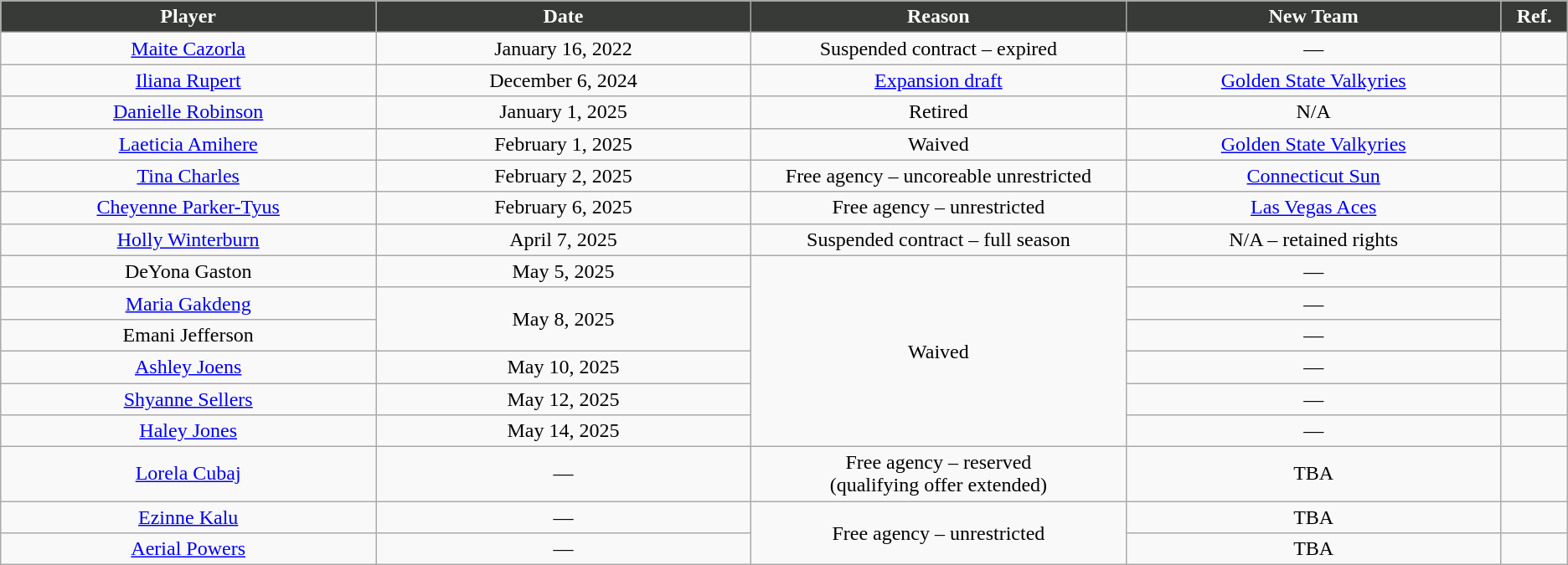<table class="wikitable sortable sortable" style="text-align: center">
<tr>
<th style="background:#373A36; color:white" width="10%">Player</th>
<th style="background:#373A36; color:white" width="10%">Date</th>
<th style="background:#373A36; color:white" width="10%">Reason</th>
<th style="background:#373A36; color:white" width="10%">New Team</th>
<th style="background:#373A36; color:white" width="1%" class="unsortable">Ref.</th>
</tr>
<tr>
<td><a href='#'>Maite Cazorla</a></td>
<td>January 16, 2022</td>
<td>Suspended contract – expired</td>
<td>—</td>
<td></td>
</tr>
<tr>
<td><a href='#'>Iliana Rupert</a></td>
<td>December 6, 2024</td>
<td><a href='#'>Expansion draft</a></td>
<td><a href='#'>Golden State Valkyries</a></td>
<td></td>
</tr>
<tr>
<td><a href='#'>Danielle Robinson</a></td>
<td>January 1, 2025</td>
<td>Retired</td>
<td>N/A</td>
<td></td>
</tr>
<tr>
<td><a href='#'>Laeticia Amihere</a></td>
<td>February 1, 2025</td>
<td>Waived</td>
<td><a href='#'>Golden State Valkyries</a></td>
<td></td>
</tr>
<tr>
<td><a href='#'>Tina Charles</a></td>
<td>February 2, 2025</td>
<td>Free agency – uncoreable unrestricted</td>
<td><a href='#'>Connecticut Sun</a></td>
<td></td>
</tr>
<tr>
<td><a href='#'>Cheyenne Parker-Tyus</a></td>
<td>February 6, 2025</td>
<td>Free agency – unrestricted</td>
<td><a href='#'>Las Vegas Aces</a></td>
<td></td>
</tr>
<tr>
<td><a href='#'>Holly Winterburn</a></td>
<td>April 7, 2025</td>
<td>Suspended contract – full season</td>
<td>N/A – retained rights</td>
<td></td>
</tr>
<tr>
<td>DeYona Gaston</td>
<td>May 5, 2025</td>
<td rowspan=6>Waived</td>
<td>—</td>
<td></td>
</tr>
<tr>
<td><a href='#'>Maria Gakdeng</a></td>
<td rowspan=2>May 8, 2025</td>
<td>—</td>
<td rowspan=2></td>
</tr>
<tr>
<td>Emani Jefferson</td>
<td>—</td>
</tr>
<tr>
<td><a href='#'>Ashley Joens</a></td>
<td>May 10, 2025</td>
<td>—</td>
<td></td>
</tr>
<tr>
<td><a href='#'>Shyanne Sellers</a></td>
<td>May 12, 2025</td>
<td>—</td>
<td></td>
</tr>
<tr>
<td><a href='#'>Haley Jones</a></td>
<td>May 14, 2025</td>
<td>—</td>
<td></td>
</tr>
<tr>
<td><a href='#'>Lorela Cubaj</a></td>
<td>—</td>
<td>Free agency – reserved<br>(qualifying offer extended)</td>
<td>TBA</td>
<td></td>
</tr>
<tr>
<td><a href='#'>Ezinne Kalu</a></td>
<td>—</td>
<td rowspan=2>Free agency – unrestricted</td>
<td>TBA</td>
<td></td>
</tr>
<tr>
<td><a href='#'>Aerial Powers</a></td>
<td>—</td>
<td>TBA</td>
<td></td>
</tr>
</table>
